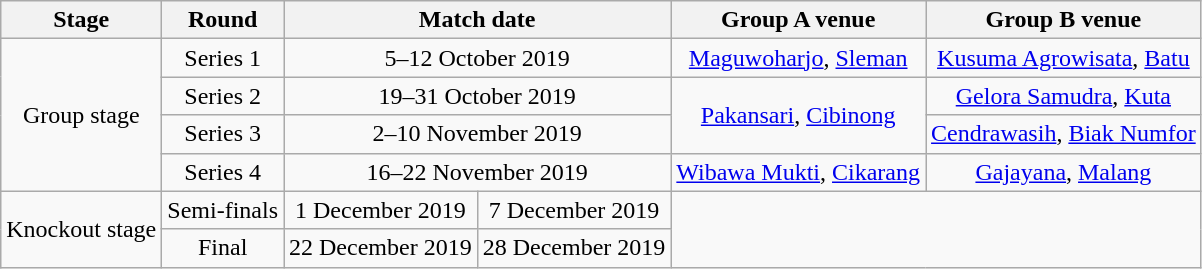<table class="wikitable" style="text-align:center">
<tr>
<th>Stage</th>
<th>Round</th>
<th colspan="2">Match date</th>
<th>Group A venue</th>
<th>Group B venue</th>
</tr>
<tr>
<td rowspan="4">Group stage</td>
<td>Series 1</td>
<td colspan="2">5–12 October 2019</td>
<td><a href='#'>Maguwoharjo</a>, <a href='#'>Sleman</a></td>
<td><a href='#'>Kusuma Agrowisata</a>, <a href='#'>Batu</a></td>
</tr>
<tr>
<td>Series 2</td>
<td colspan="2">19–31 October 2019</td>
<td rowspan="2"><a href='#'>Pakansari</a>, <a href='#'>Cibinong</a></td>
<td><a href='#'>Gelora Samudra</a>, <a href='#'>Kuta</a></td>
</tr>
<tr>
<td>Series 3</td>
<td colspan="2">2–10 November 2019</td>
<td><a href='#'>Cendrawasih</a>, <a href='#'>Biak Numfor</a></td>
</tr>
<tr>
<td>Series 4</td>
<td colspan="2">16–22 November 2019</td>
<td><a href='#'>Wibawa Mukti</a>, <a href='#'>Cikarang</a></td>
<td><a href='#'>Gajayana</a>, <a href='#'>Malang</a></td>
</tr>
<tr>
<td rowspan="2">Knockout stage</td>
<td>Semi-finals</td>
<td>1 December 2019</td>
<td>7 December 2019</td>
<td colspan="2" rowspan="2"></td>
</tr>
<tr>
<td>Final</td>
<td>22 December 2019</td>
<td>28 December 2019</td>
</tr>
</table>
